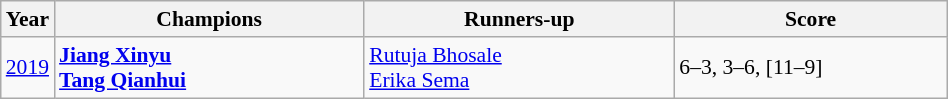<table class="wikitable" style="font-size:90%">
<tr>
<th>Year</th>
<th width="200">Champions</th>
<th width="200">Runners-up</th>
<th width="175">Score</th>
</tr>
<tr>
<td><a href='#'>2019</a></td>
<td> <strong><a href='#'>Jiang Xinyu</a></strong> <br>  <strong><a href='#'>Tang Qianhui</a></strong></td>
<td> <a href='#'>Rutuja Bhosale</a> <br>  <a href='#'>Erika Sema</a></td>
<td>6–3, 3–6, [11–9]</td>
</tr>
</table>
